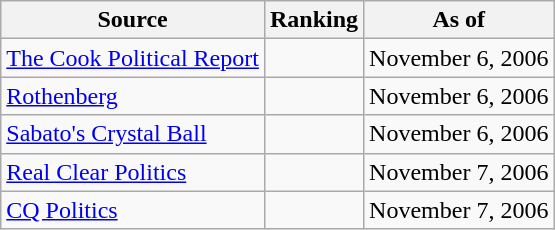<table class="wikitable" style="text-align:center">
<tr>
<th>Source</th>
<th>Ranking</th>
<th>As of</th>
</tr>
<tr>
<td align=left><a href='#'>The Cook Political Report</a></td>
<td></td>
<td>November 6, 2006</td>
</tr>
<tr>
<td align=left><a href='#'>Rothenberg</a></td>
<td></td>
<td>November 6, 2006</td>
</tr>
<tr>
<td align=left><a href='#'>Sabato's Crystal Ball</a></td>
<td></td>
<td>November 6, 2006</td>
</tr>
<tr>
<td align=left><a href='#'>Real Clear Politics</a></td>
<td></td>
<td>November 7, 2006</td>
</tr>
<tr>
<td align=left><a href='#'>CQ Politics</a></td>
<td></td>
<td>November 7, 2006</td>
</tr>
</table>
